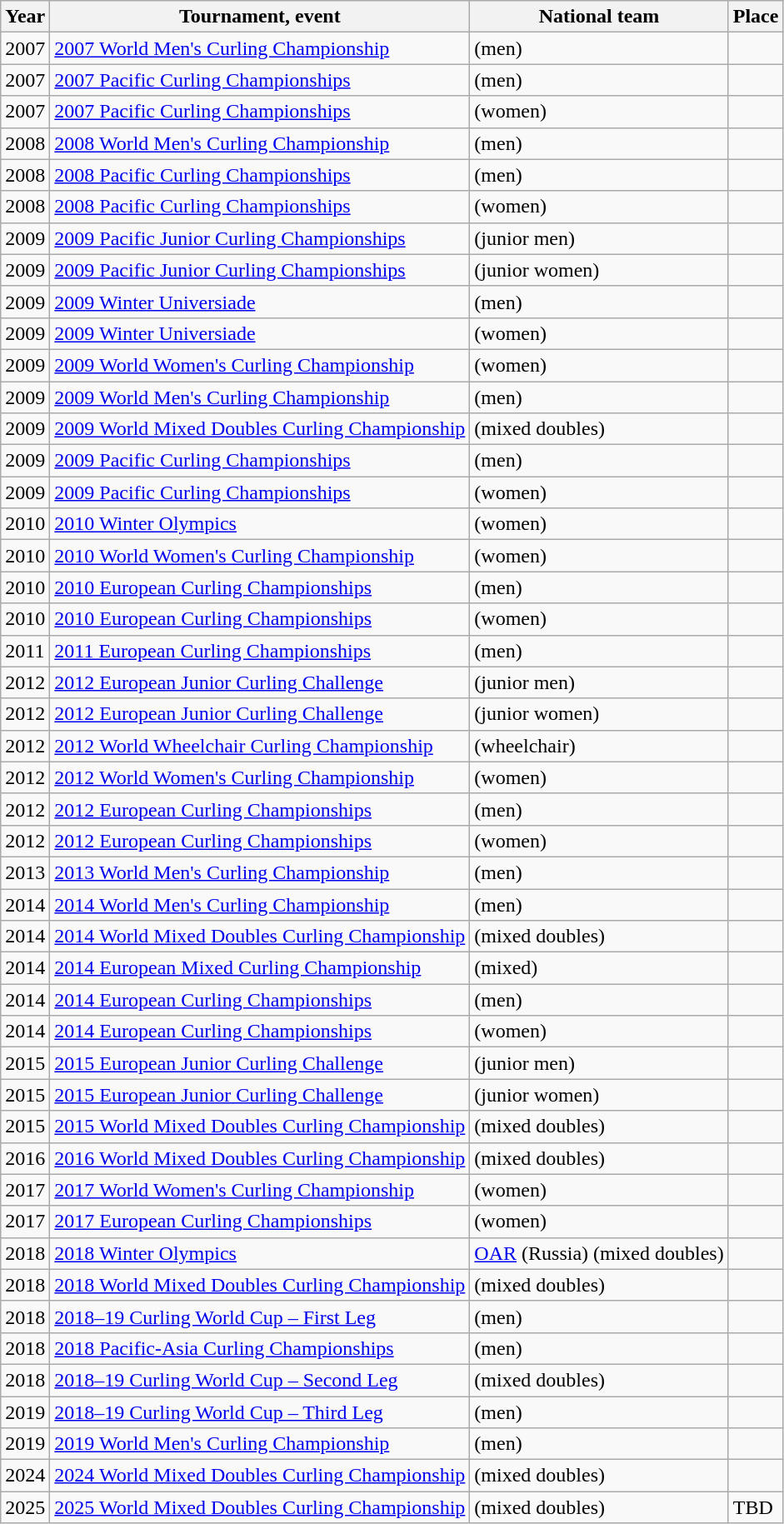<table class="wikitable">
<tr>
<th scope="col">Year</th>
<th scope="col">Tournament, event</th>
<th scope="col">National team</th>
<th scope="col">Place</th>
</tr>
<tr>
<td>2007</td>
<td><a href='#'>2007 World Men's Curling Championship</a></td>
<td> (men)</td>
<td></td>
</tr>
<tr>
<td>2007</td>
<td><a href='#'>2007 Pacific Curling Championships</a></td>
<td> (men)</td>
<td></td>
</tr>
<tr>
<td>2007</td>
<td><a href='#'>2007 Pacific Curling Championships</a></td>
<td> (women)</td>
<td></td>
</tr>
<tr>
<td>2008</td>
<td><a href='#'>2008 World Men's Curling Championship</a></td>
<td> (men)</td>
<td></td>
</tr>
<tr>
<td>2008</td>
<td><a href='#'>2008 Pacific Curling Championships</a></td>
<td> (men)</td>
<td></td>
</tr>
<tr>
<td>2008</td>
<td><a href='#'>2008 Pacific Curling Championships</a></td>
<td> (women)</td>
<td></td>
</tr>
<tr>
<td>2009</td>
<td><a href='#'>2009 Pacific Junior Curling Championships</a></td>
<td> (junior men)</td>
<td></td>
</tr>
<tr>
<td>2009</td>
<td><a href='#'>2009 Pacific Junior Curling Championships</a></td>
<td> (junior women)</td>
<td></td>
</tr>
<tr>
<td>2009</td>
<td><a href='#'>2009 Winter Universiade</a></td>
<td> (men)</td>
<td></td>
</tr>
<tr>
<td>2009</td>
<td><a href='#'>2009 Winter Universiade</a></td>
<td> (women)</td>
<td></td>
</tr>
<tr>
<td>2009</td>
<td><a href='#'>2009 World Women's Curling Championship</a></td>
<td> (women)</td>
<td></td>
</tr>
<tr>
<td>2009</td>
<td><a href='#'>2009 World Men's Curling Championship</a></td>
<td> (men)</td>
<td></td>
</tr>
<tr>
<td>2009</td>
<td><a href='#'>2009 World Mixed Doubles Curling Championship</a></td>
<td> (mixed doubles)</td>
<td></td>
</tr>
<tr>
<td>2009</td>
<td><a href='#'>2009 Pacific Curling Championships</a></td>
<td> (men)</td>
<td></td>
</tr>
<tr>
<td>2009</td>
<td><a href='#'>2009 Pacific Curling Championships</a></td>
<td> (women)</td>
<td></td>
</tr>
<tr>
<td>2010</td>
<td><a href='#'>2010 Winter Olympics</a></td>
<td> (women)</td>
<td></td>
</tr>
<tr>
<td>2010</td>
<td><a href='#'>2010 World Women's Curling Championship</a></td>
<td> (women)</td>
<td></td>
</tr>
<tr>
<td>2010</td>
<td><a href='#'>2010 European Curling Championships</a></td>
<td> (men)</td>
<td></td>
</tr>
<tr>
<td>2010</td>
<td><a href='#'>2010 European Curling Championships</a></td>
<td> (women)</td>
<td></td>
</tr>
<tr>
<td>2011</td>
<td><a href='#'>2011 European Curling Championships</a></td>
<td> (men)</td>
<td></td>
</tr>
<tr>
<td>2012</td>
<td><a href='#'>2012 European Junior Curling Challenge</a></td>
<td> (junior men)</td>
<td></td>
</tr>
<tr>
<td>2012</td>
<td><a href='#'>2012 European Junior Curling Challenge</a></td>
<td> (junior women)</td>
<td></td>
</tr>
<tr>
<td>2012</td>
<td><a href='#'>2012 World Wheelchair Curling Championship</a></td>
<td> (wheelchair)</td>
<td></td>
</tr>
<tr>
<td>2012</td>
<td><a href='#'>2012 World Women's Curling Championship</a></td>
<td> (women)</td>
<td></td>
</tr>
<tr>
<td>2012</td>
<td><a href='#'>2012 European Curling Championships</a></td>
<td> (men)</td>
<td></td>
</tr>
<tr>
<td>2012</td>
<td><a href='#'>2012 European Curling Championships</a></td>
<td> (women)</td>
<td></td>
</tr>
<tr>
<td>2013</td>
<td><a href='#'>2013 World Men's Curling Championship</a></td>
<td> (men)</td>
<td></td>
</tr>
<tr>
<td>2014</td>
<td><a href='#'>2014 World Men's Curling Championship</a></td>
<td> (men)</td>
<td></td>
</tr>
<tr>
<td>2014</td>
<td><a href='#'>2014 World Mixed Doubles Curling Championship</a></td>
<td> (mixed doubles)</td>
<td></td>
</tr>
<tr>
<td>2014</td>
<td><a href='#'>2014 European Mixed Curling Championship</a></td>
<td> (mixed)</td>
<td></td>
</tr>
<tr>
<td>2014</td>
<td><a href='#'>2014 European Curling Championships</a></td>
<td> (men)</td>
<td></td>
</tr>
<tr>
<td>2014</td>
<td><a href='#'>2014 European Curling Championships</a></td>
<td> (women)</td>
<td></td>
</tr>
<tr>
<td>2015</td>
<td><a href='#'>2015 European Junior Curling Challenge</a></td>
<td> (junior men)</td>
<td></td>
</tr>
<tr>
<td>2015</td>
<td><a href='#'>2015 European Junior Curling Challenge</a></td>
<td> (junior women)</td>
<td></td>
</tr>
<tr>
<td>2015</td>
<td><a href='#'>2015 World Mixed Doubles Curling Championship</a></td>
<td> (mixed doubles)</td>
<td></td>
</tr>
<tr>
<td>2016</td>
<td><a href='#'>2016 World Mixed Doubles Curling Championship</a></td>
<td> (mixed doubles)</td>
<td></td>
</tr>
<tr>
<td>2017</td>
<td><a href='#'>2017 World Women's Curling Championship</a></td>
<td> (women)</td>
<td></td>
</tr>
<tr>
<td>2017</td>
<td><a href='#'>2017 European Curling Championships</a></td>
<td> (women)</td>
<td></td>
</tr>
<tr>
<td>2018</td>
<td><a href='#'>2018 Winter Olympics</a></td>
<td><a href='#'>OAR</a> (Russia) (mixed doubles)</td>
<td></td>
</tr>
<tr>
<td>2018</td>
<td><a href='#'>2018 World Mixed Doubles Curling Championship</a></td>
<td> (mixed doubles)</td>
<td></td>
</tr>
<tr>
<td>2018</td>
<td><a href='#'>2018–19 Curling World Cup – First Leg</a></td>
<td> (men)</td>
<td></td>
</tr>
<tr>
<td>2018</td>
<td><a href='#'>2018 Pacific-Asia Curling Championships</a></td>
<td> (men)</td>
<td></td>
</tr>
<tr>
<td>2018</td>
<td><a href='#'>2018–19 Curling World Cup – Second Leg</a></td>
<td> (mixed doubles)</td>
<td></td>
</tr>
<tr>
<td>2019</td>
<td><a href='#'>2018–19 Curling World Cup – Third Leg</a></td>
<td> (men)</td>
<td></td>
</tr>
<tr>
<td>2019</td>
<td><a href='#'>2019 World Men's Curling Championship</a></td>
<td> (men)</td>
<td></td>
</tr>
<tr>
<td>2024</td>
<td><a href='#'>2024 World Mixed Doubles Curling Championship</a></td>
<td> (mixed doubles)</td>
<td></td>
</tr>
<tr>
<td>2025</td>
<td><a href='#'>2025 World Mixed Doubles Curling Championship</a></td>
<td> (mixed doubles)</td>
<td>TBD</td>
</tr>
</table>
